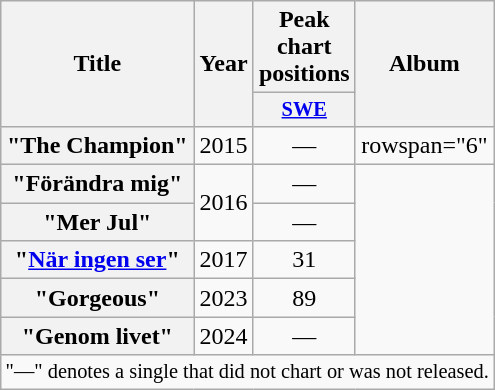<table class="wikitable plainrowheaders" style="text-align:center;">
<tr>
<th scope="col" rowspan="2">Title</th>
<th scope="col" rowspan="2">Year</th>
<th scope="col" colspan="1">Peak chart positions</th>
<th scope="col" rowspan="2">Album</th>
</tr>
<tr>
<th scope="col" style="width:3em;font-size:85%;"><a href='#'>SWE</a></th>
</tr>
<tr>
<th scope="row">"The Champion"</th>
<td>2015</td>
<td>—</td>
<td>rowspan="6" </td>
</tr>
<tr>
<th scope="row">"Förändra mig"</th>
<td rowspan=2>2016</td>
<td>—</td>
</tr>
<tr>
<th scope="row">"Mer Jul"</th>
<td>—</td>
</tr>
<tr>
<th scope="row">"<a href='#'>När ingen ser</a>"</th>
<td>2017</td>
<td>31<br></td>
</tr>
<tr>
<th scope="row">"Gorgeous"</th>
<td>2023</td>
<td>89<br></td>
</tr>
<tr>
<th scope="row">"Genom livet"</th>
<td>2024</td>
<td>—</td>
</tr>
<tr>
<td style="font-size:85%;" colspan="5">"—" denotes a single that did not chart or was not released.</td>
</tr>
</table>
